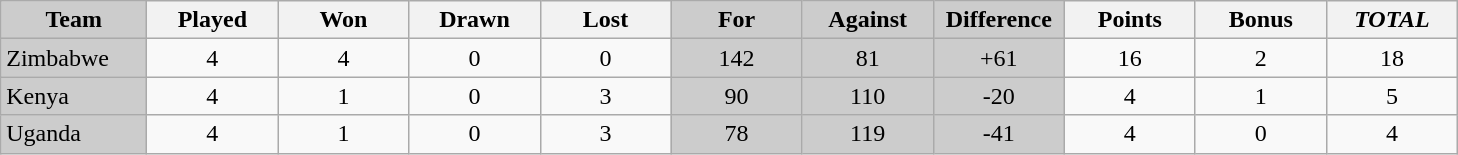<table class="wikitable sortable" style="text-align: center;">
<tr>
<th style="background: #CCCCCC" width="90">Team</th>
<th width="80">Played</th>
<th width="80">Won</th>
<th width="80">Drawn</th>
<th width="80">Lost</th>
<th style="background: #CCCCCC" width="80">For</th>
<th style="background: #CCCCCC" width="80">Against</th>
<th style="background: #CCCCCC" width="80">Difference</th>
<th width="80">Points</th>
<th width="80">Bonus</th>
<th width="80"><em>TOTAL</em></th>
</tr>
<tr>
<td style="background: #CCCCCC" align="left">Zimbabwe</td>
<td>4</td>
<td>4</td>
<td>0</td>
<td>0</td>
<td style="background: #CCCCCC">142</td>
<td style="background: #CCCCCC">81</td>
<td style="background: #CCCCCC">+61</td>
<td>16</td>
<td>2</td>
<td>18</td>
</tr>
<tr>
<td style="background: #CCCCCC" align="left">Kenya</td>
<td>4</td>
<td>1</td>
<td>0</td>
<td>3</td>
<td style="background: #CCCCCC">90</td>
<td style="background: #CCCCCC">110</td>
<td style="background: #CCCCCC">-20</td>
<td>4</td>
<td>1</td>
<td>5</td>
</tr>
<tr>
<td style="background: #CCCCCC" align="left">Uganda</td>
<td>4</td>
<td>1</td>
<td>0</td>
<td>3</td>
<td style="background: #CCCCCC">78</td>
<td style="background: #CCCCCC">119</td>
<td style="background: #CCCCCC">-41</td>
<td>4</td>
<td>0</td>
<td>4</td>
</tr>
</table>
